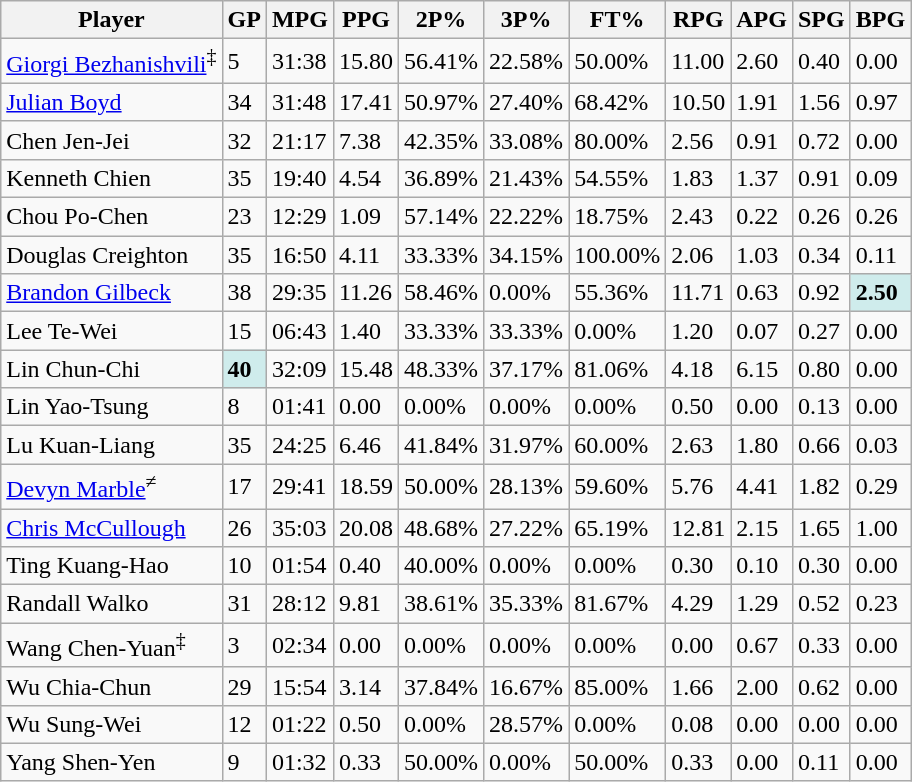<table class="wikitable">
<tr>
<th>Player</th>
<th>GP</th>
<th>MPG</th>
<th>PPG</th>
<th>2P%</th>
<th>3P%</th>
<th>FT%</th>
<th>RPG</th>
<th>APG</th>
<th>SPG</th>
<th>BPG</th>
</tr>
<tr>
<td><a href='#'>Giorgi Bezhanishvili</a><sup>‡</sup></td>
<td>5</td>
<td>31:38</td>
<td>15.80</td>
<td>56.41%</td>
<td>22.58%</td>
<td>50.00%</td>
<td>11.00</td>
<td>2.60</td>
<td>0.40</td>
<td>0.00</td>
</tr>
<tr>
<td><a href='#'>Julian Boyd</a></td>
<td>34</td>
<td>31:48</td>
<td>17.41</td>
<td>50.97%</td>
<td>27.40%</td>
<td>68.42%</td>
<td>10.50</td>
<td>1.91</td>
<td>1.56</td>
<td>0.97</td>
</tr>
<tr>
<td>Chen Jen-Jei</td>
<td>32</td>
<td>21:17</td>
<td>7.38</td>
<td>42.35%</td>
<td>33.08%</td>
<td>80.00%</td>
<td>2.56</td>
<td>0.91</td>
<td>0.72</td>
<td>0.00</td>
</tr>
<tr>
<td>Kenneth Chien</td>
<td>35</td>
<td>19:40</td>
<td>4.54</td>
<td>36.89%</td>
<td>21.43%</td>
<td>54.55%</td>
<td>1.83</td>
<td>1.37</td>
<td>0.91</td>
<td>0.09</td>
</tr>
<tr>
<td>Chou Po-Chen</td>
<td>23</td>
<td>12:29</td>
<td>1.09</td>
<td>57.14%</td>
<td>22.22%</td>
<td>18.75%</td>
<td>2.43</td>
<td>0.22</td>
<td>0.26</td>
<td>0.26</td>
</tr>
<tr>
<td>Douglas Creighton</td>
<td>35</td>
<td>16:50</td>
<td>4.11</td>
<td>33.33%</td>
<td>34.15%</td>
<td>100.00%</td>
<td>2.06</td>
<td>1.03</td>
<td>0.34</td>
<td>0.11</td>
</tr>
<tr>
<td><a href='#'>Brandon Gilbeck</a></td>
<td>38</td>
<td>29:35</td>
<td>11.26</td>
<td>58.46%</td>
<td>0.00%</td>
<td>55.36%</td>
<td>11.71</td>
<td>0.63</td>
<td>0.92</td>
<td style="background-color: #CFECEC"><strong>2.50</strong></td>
</tr>
<tr>
<td>Lee Te-Wei</td>
<td>15</td>
<td>06:43</td>
<td>1.40</td>
<td>33.33%</td>
<td>33.33%</td>
<td>0.00%</td>
<td>1.20</td>
<td>0.07</td>
<td>0.27</td>
<td>0.00</td>
</tr>
<tr>
<td>Lin Chun-Chi</td>
<td style="background-color: #CFECEC"><strong>40</strong></td>
<td>32:09</td>
<td>15.48</td>
<td>48.33%</td>
<td>37.17%</td>
<td>81.06%</td>
<td>4.18</td>
<td>6.15</td>
<td>0.80</td>
<td>0.00</td>
</tr>
<tr>
<td>Lin Yao-Tsung</td>
<td>8</td>
<td>01:41</td>
<td>0.00</td>
<td>0.00%</td>
<td>0.00%</td>
<td>0.00%</td>
<td>0.50</td>
<td>0.00</td>
<td>0.13</td>
<td>0.00</td>
</tr>
<tr>
<td>Lu Kuan-Liang</td>
<td>35</td>
<td>24:25</td>
<td>6.46</td>
<td>41.84%</td>
<td>31.97%</td>
<td>60.00%</td>
<td>2.63</td>
<td>1.80</td>
<td>0.66</td>
<td>0.03</td>
</tr>
<tr>
<td><a href='#'>Devyn Marble</a><sup>≠</sup></td>
<td>17</td>
<td>29:41</td>
<td>18.59</td>
<td>50.00%</td>
<td>28.13%</td>
<td>59.60%</td>
<td>5.76</td>
<td>4.41</td>
<td>1.82</td>
<td>0.29</td>
</tr>
<tr>
<td><a href='#'>Chris McCullough</a></td>
<td>26</td>
<td>35:03</td>
<td>20.08</td>
<td>48.68%</td>
<td>27.22%</td>
<td>65.19%</td>
<td>12.81</td>
<td>2.15</td>
<td>1.65</td>
<td>1.00</td>
</tr>
<tr>
<td>Ting Kuang-Hao</td>
<td>10</td>
<td>01:54</td>
<td>0.40</td>
<td>40.00%</td>
<td>0.00%</td>
<td>0.00%</td>
<td>0.30</td>
<td>0.10</td>
<td>0.30</td>
<td>0.00</td>
</tr>
<tr>
<td>Randall Walko</td>
<td>31</td>
<td>28:12</td>
<td>9.81</td>
<td>38.61%</td>
<td>35.33%</td>
<td>81.67%</td>
<td>4.29</td>
<td>1.29</td>
<td>0.52</td>
<td>0.23</td>
</tr>
<tr>
<td>Wang Chen-Yuan<sup>‡</sup></td>
<td>3</td>
<td>02:34</td>
<td>0.00</td>
<td>0.00%</td>
<td>0.00%</td>
<td>0.00%</td>
<td>0.00</td>
<td>0.67</td>
<td>0.33</td>
<td>0.00</td>
</tr>
<tr>
<td>Wu Chia-Chun</td>
<td>29</td>
<td>15:54</td>
<td>3.14</td>
<td>37.84%</td>
<td>16.67%</td>
<td>85.00%</td>
<td>1.66</td>
<td>2.00</td>
<td>0.62</td>
<td>0.00</td>
</tr>
<tr>
<td>Wu Sung-Wei</td>
<td>12</td>
<td>01:22</td>
<td>0.50</td>
<td>0.00%</td>
<td>28.57%</td>
<td>0.00%</td>
<td>0.08</td>
<td>0.00</td>
<td>0.00</td>
<td>0.00</td>
</tr>
<tr>
<td>Yang Shen-Yen</td>
<td>9</td>
<td>01:32</td>
<td>0.33</td>
<td>50.00%</td>
<td>0.00%</td>
<td>50.00%</td>
<td>0.33</td>
<td>0.00</td>
<td>0.11</td>
<td>0.00</td>
</tr>
</table>
